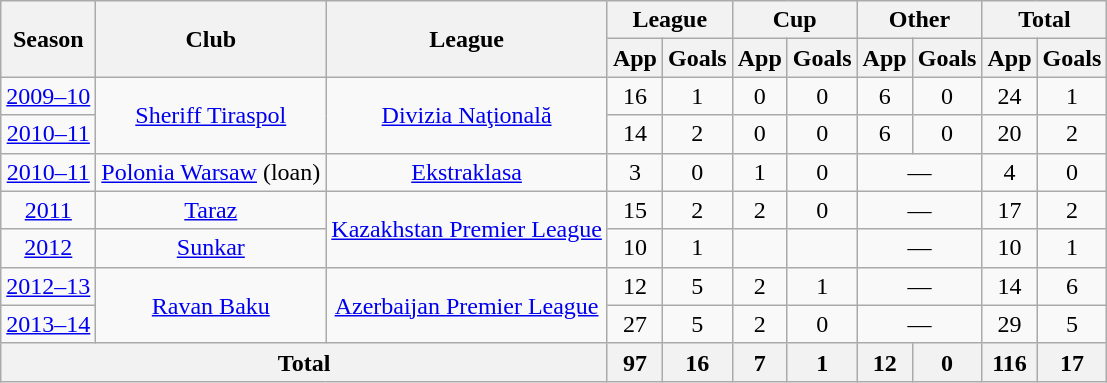<table class="wikitable">
<tr>
<th rowspan=2>Season</th>
<th ! rowspan=2>Club</th>
<th ! rowspan=2>League</th>
<th ! colspan=2>League</th>
<th ! colspan=2>Cup</th>
<th ! colspan=2>Other</th>
<th colspan=3>Total</th>
</tr>
<tr>
<th>App</th>
<th>Goals</th>
<th>App</th>
<th>Goals</th>
<th>App</th>
<th>Goals</th>
<th>App</th>
<th>Goals</th>
</tr>
<tr align=center>
<td><a href='#'>2009–10</a></td>
<td rowspan="2"><a href='#'>Sheriff Tiraspol</a></td>
<td rowspan="2"><a href='#'>Divizia Naţională</a></td>
<td>16</td>
<td>1</td>
<td>0</td>
<td>0</td>
<td>6</td>
<td>0</td>
<td>24</td>
<td>1</td>
</tr>
<tr align=center>
<td><a href='#'>2010–11</a></td>
<td>14</td>
<td>2</td>
<td>0</td>
<td>0</td>
<td>6</td>
<td>0</td>
<td>20</td>
<td>2</td>
</tr>
<tr align=center>
<td><a href='#'>2010–11</a></td>
<td><a href='#'>Polonia Warsaw</a> (loan)</td>
<td><a href='#'>Ekstraklasa</a></td>
<td>3</td>
<td>0</td>
<td>1</td>
<td>0</td>
<td colspan="2">—</td>
<td>4</td>
<td>0</td>
</tr>
<tr align=center>
<td><a href='#'>2011</a></td>
<td><a href='#'>Taraz</a></td>
<td rowspan="2"><a href='#'>Kazakhstan Premier League</a></td>
<td>15</td>
<td>2</td>
<td>2</td>
<td>0</td>
<td colspan="2">—</td>
<td>17</td>
<td>2</td>
</tr>
<tr align=center>
<td><a href='#'>2012</a></td>
<td><a href='#'>Sunkar</a></td>
<td>10</td>
<td>1</td>
<td></td>
<td></td>
<td colspan="2">—</td>
<td>10</td>
<td>1</td>
</tr>
<tr align=center>
<td><a href='#'>2012–13</a></td>
<td rowspan="2"><a href='#'>Ravan Baku</a></td>
<td rowspan="2"><a href='#'>Azerbaijan Premier League</a></td>
<td>12</td>
<td>5</td>
<td>2</td>
<td>1</td>
<td colspan="2">—</td>
<td>14</td>
<td>6</td>
</tr>
<tr align=center>
<td><a href='#'>2013–14</a></td>
<td>27</td>
<td>5</td>
<td>2</td>
<td>0</td>
<td colspan="2">—</td>
<td>29</td>
<td>5</td>
</tr>
<tr align=center>
<th colspan="3">Total</th>
<th>97</th>
<th>16</th>
<th>7</th>
<th>1</th>
<th>12</th>
<th>0</th>
<th>116</th>
<th>17</th>
</tr>
</table>
